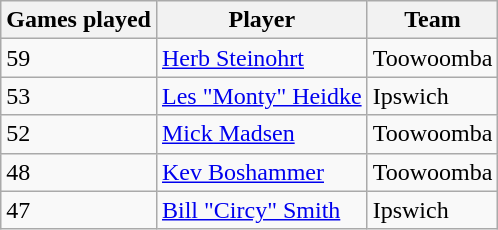<table class="wikitable">
<tr>
<th>Games played</th>
<th>Player</th>
<th>Team</th>
</tr>
<tr>
<td>59</td>
<td><a href='#'>Herb Steinohrt</a></td>
<td>Toowoomba</td>
</tr>
<tr>
<td>53</td>
<td><a href='#'>Les "Monty" Heidke</a></td>
<td>Ipswich</td>
</tr>
<tr>
<td>52</td>
<td><a href='#'>Mick Madsen</a></td>
<td>Toowoomba</td>
</tr>
<tr>
<td>48</td>
<td><a href='#'>Kev Boshammer</a></td>
<td>Toowoomba</td>
</tr>
<tr>
<td>47</td>
<td><a href='#'>Bill "Circy" Smith</a></td>
<td>Ipswich</td>
</tr>
</table>
